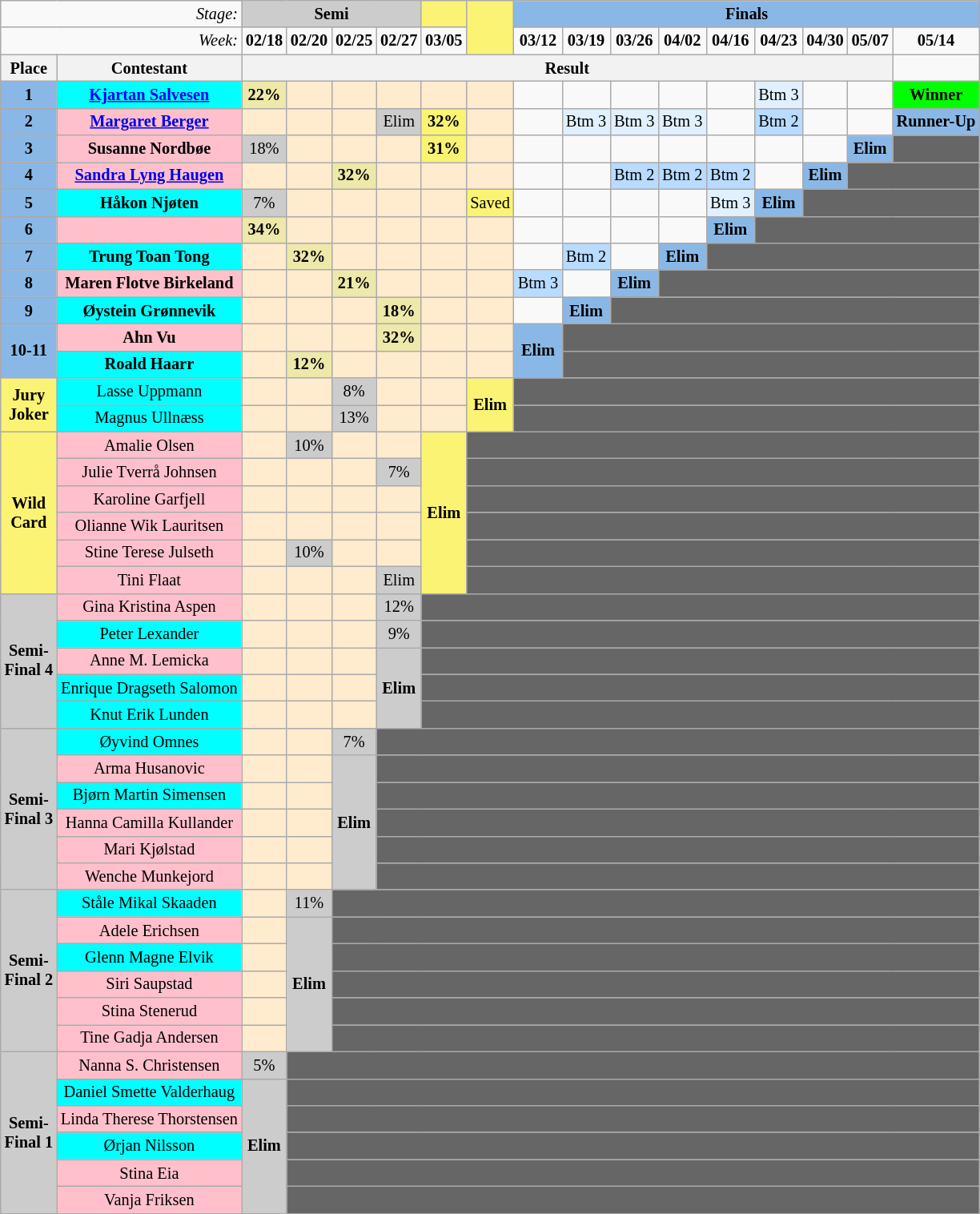<table class="wikitable" style="margin:1em auto; text-align:center; font-size:85%">
<tr>
<td align="right" colspan=2><em>Stage:</em></td>
<td bgcolor="CCCCCC" colspan=4><strong>Semi</strong></td>
<td style="background:#fbf373; text-align:center;"></td>
<td style="background:#fbf373; text-align:center;" rowspan="2"></td>
<td bgcolor="8AB8E6" colspan=9><strong>Finals</strong></td>
</tr>
<tr>
<td align="right" colspan=2><em>Week:</em></td>
<td><strong>02/18</strong></td>
<td><strong>02/20</strong></td>
<td><strong>02/25</strong></td>
<td><strong>02/27</strong></td>
<td><strong>03/05</strong></td>
<td><strong>03/12</strong></td>
<td><strong>03/19</strong></td>
<td><strong>03/26</strong></td>
<td><strong>04/02</strong></td>
<td><strong>04/16</strong></td>
<td><strong>04/23</strong></td>
<td><strong>04/30</strong></td>
<td><strong>05/07</strong></td>
<td><strong>05/14</strong></td>
</tr>
<tr>
<th>Place</th>
<th>Contestant</th>
<th align="center" colspan=14>Result</th>
</tr>
<tr>
<td bgcolor="#8AB8E6"><strong>1</strong></td>
<td bgcolor="cyan"><strong><a href='#'>Kjartan Salvesen</a></strong></td>
<td bgcolor="palegoldenrod" align="center"><strong>22%</strong></td>
<td bgcolor="#FFEBCD"></td>
<td bgcolor="#FFEBCD"></td>
<td bgcolor="#FFEBCD"></td>
<td bgcolor="#FFEBCD"></td>
<td bgcolor="#FFEBCD"></td>
<td></td>
<td></td>
<td></td>
<td></td>
<td></td>
<td bgcolor="E0F0FF">Btm 3</td>
<td></td>
<td></td>
<td style="background: Lime" align="center"><strong>Winner</strong></td>
</tr>
<tr>
<td bgcolor="#8AB8E6"><strong>2</strong></td>
<td bgcolor="pink"><strong><a href='#'>Margaret Berger</a></strong></td>
<td bgcolor="#FFEBCD"></td>
<td bgcolor="#FFEBCD"></td>
<td bgcolor="#FFEBCD"></td>
<td style="background:#ccc; text-align:center;">Elim</td>
<td style="background:#fbf373; text-align:center;"><strong>32%</strong></td>
<td bgcolor="#FFEBCD"></td>
<td></td>
<td bgcolor="E0F0FF">Btm 3</td>
<td bgcolor="E0F0FF">Btm 3</td>
<td bgcolor="E0F0FF">Btm 3</td>
<td></td>
<td bgcolor="B8DBFF">Btm 2</td>
<td></td>
<td></td>
<td bgcolor="8AB8E6"><strong>Runner-Up</strong></td>
</tr>
<tr>
<td bgcolor="#8AB8E6"><strong>3</strong></td>
<td bgcolor="pink"><strong>Susanne Nordbøe</strong></td>
<td style="background:#ccc; text-align:center;">18%</td>
<td bgcolor="#FFEBCD"></td>
<td bgcolor="#FFEBCD"></td>
<td bgcolor="#FFEBCD"></td>
<td style="background:#fbf373; text-align:center;"><strong>31%</strong></td>
<td bgcolor="#FFEBCD"></td>
<td></td>
<td></td>
<td></td>
<td></td>
<td></td>
<td></td>
<td></td>
<td bgcolor="8AB8E6"><strong>Elim</strong></td>
<td bgcolor="666666"></td>
</tr>
<tr>
<td bgcolor="#8AB8E6"><strong>4</strong></td>
<td bgcolor="pink"><strong><a href='#'>Sandra Lyng Haugen</a></strong></td>
<td bgcolor="#FFEBCD"></td>
<td bgcolor="#FFEBCD"></td>
<td bgcolor="palegoldenrod" align="center"><strong>32%</strong></td>
<td bgcolor="#FFEBCD"></td>
<td bgcolor="#FFEBCD"></td>
<td bgcolor="#FFEBCD"></td>
<td></td>
<td></td>
<td bgcolor="B8DBFF">Btm 2</td>
<td bgcolor="B8DBFF">Btm 2</td>
<td bgcolor="B8DBFF">Btm 2</td>
<td></td>
<td bgcolor="8AB8E6"><strong>Elim</strong></td>
<td colspan="2" bgcolor="666666"></td>
</tr>
<tr>
<td bgcolor="#8AB8E6"><strong>5</strong></td>
<td bgcolor="cyan"><strong>Håkon Njøten</strong></td>
<td style="background:#ccc; text-align:center;">7%</td>
<td bgcolor="#FFEBCD"></td>
<td bgcolor="#FFEBCD"></td>
<td bgcolor="#FFEBCD"></td>
<td bgcolor="#FFEBCD"></td>
<td bgcolor="#fbf373" align="center">Saved</td>
<td></td>
<td></td>
<td></td>
<td></td>
<td bgcolor="E0F0FF">Btm 3</td>
<td bgcolor="8AB8E6"><strong>Elim</strong></td>
<td colspan="3" bgcolor="666666"></td>
</tr>
<tr>
<td bgcolor="#8AB8E6"><strong>6</strong></td>
<td bgcolor="pink"><strong></strong></td>
<td bgcolor="palegoldenrod" align="center"><strong>34%</strong></td>
<td bgcolor="#FFEBCD"></td>
<td bgcolor="#FFEBCD"></td>
<td bgcolor="#FFEBCD"></td>
<td bgcolor="#FFEBCD"></td>
<td bgcolor="#FFEBCD"></td>
<td></td>
<td></td>
<td></td>
<td></td>
<td bgcolor="8AB8E6"><strong>Elim</strong></td>
<td colspan="4" bgcolor="666666"></td>
</tr>
<tr>
<td bgcolor="#8AB8E6"><strong>7</strong></td>
<td bgcolor="cyan"><strong>Trung Toan Tong</strong></td>
<td bgcolor="#FFEBCD"></td>
<td bgcolor="palegoldenrod" align="center"><strong>32%</strong></td>
<td bgcolor="#FFEBCD"></td>
<td bgcolor="#FFEBCD"></td>
<td bgcolor="#FFEBCD"></td>
<td bgcolor="#FFEBCD"></td>
<td></td>
<td bgcolor="B8DBFF">Btm 2</td>
<td></td>
<td bgcolor="8AB8E6"><strong>Elim</strong></td>
<td colspan="5" bgcolor="666666"></td>
</tr>
<tr>
<td bgcolor="#8AB8E6"><strong>8</strong></td>
<td bgcolor="pink"><strong>Maren Flotve Birkeland</strong></td>
<td bgcolor="#FFEBCD"></td>
<td bgcolor="#FFEBCD"></td>
<td bgcolor="palegoldenrod" align="center"><strong>21%</strong></td>
<td bgcolor="#FFEBCD"></td>
<td bgcolor="#FFEBCD"></td>
<td bgcolor="#FFEBCD"></td>
<td bgcolor="B8DBFF">Btm 3</td>
<td></td>
<td bgcolor="8AB8E6"><strong>Elim</strong></td>
<td colspan="6" bgcolor="666666"></td>
</tr>
<tr>
<td bgcolor="#8AB8E6"><strong>9</strong></td>
<td bgcolor="cyan"><strong>Øystein Grønnevik</strong></td>
<td bgcolor="#FFEBCD"></td>
<td bgcolor="#FFEBCD"></td>
<td bgcolor="#FFEBCD"></td>
<td bgcolor="palegoldenrod" align="center"><strong>18%</strong></td>
<td bgcolor="#FFEBCD"></td>
<td bgcolor="#FFEBCD"></td>
<td></td>
<td bgcolor="8AB8E6"><strong>Elim</strong></td>
<td colspan="7" bgcolor="666666"></td>
</tr>
<tr>
<td bgcolor="#8AB8E6" rowspan="2"><strong>10-11</strong></td>
<td bgcolor="pink"><strong>Ahn Vu</strong></td>
<td bgcolor="#FFEBCD"></td>
<td bgcolor="#FFEBCD"></td>
<td bgcolor="#FFEBCD"></td>
<td bgcolor="palegoldenrod" align="center"><strong>32%</strong></td>
<td bgcolor="#FFEBCD"></td>
<td bgcolor="#FFEBCD"></td>
<td bgcolor="8AB8E6" rowspan="2"><strong>Elim</strong></td>
<td colspan="8" bgcolor="666666"></td>
</tr>
<tr>
<td bgcolor="cyan"><strong>Roald Haarr</strong></td>
<td bgcolor="#FFEBCD"></td>
<td bgcolor="palegoldenrod" align="center"><strong>12%</strong></td>
<td bgcolor="#FFEBCD"></td>
<td bgcolor="#FFEBCD"></td>
<td bgcolor="#FFEBCD"></td>
<td bgcolor="#FFEBCD"></td>
<td colspan="8" bgcolor="666666"></td>
</tr>
<tr>
<td style="background:#fbf373; text-align:center;" rowspan="2"><strong>Jury<br>Joker</strong></td>
<td style="background:cyan;">Lasse Uppmann</td>
<td bgcolor="#FFEBCD"></td>
<td bgcolor="#FFEBCD"></td>
<td style="background:#ccc; text-align:center;">8%</td>
<td bgcolor="#FFEBCD"></td>
<td bgcolor="#FFEBCD"></td>
<td style="background:#fbf373; text-align:center;" rowspan="2"><strong>Elim</strong></td>
<td colspan="9" style="background:#666;"></td>
</tr>
<tr>
<td style="background:cyan;">Magnus Ullnæss</td>
<td bgcolor="#FFEBCD"></td>
<td bgcolor="#FFEBCD"></td>
<td style="background:#ccc; text-align:center;">13%</td>
<td bgcolor="#FFEBCD"></td>
<td bgcolor="#FFEBCD"></td>
<td colspan="9" style="background:#666;"></td>
</tr>
<tr>
<td style="background:#fbf373; text-align:center;" rowspan="6"><strong>Wild<br>Card</strong></td>
<td style="background:pink;">Amalie Olsen</td>
<td bgcolor="#FFEBCD"></td>
<td style="background:#ccc; text-align:center;">10%</td>
<td bgcolor="#FFEBCD"></td>
<td bgcolor="#FFEBCD"></td>
<td style="background:#fbf373; text-align:center;" rowspan="6"><strong>Elim</strong></td>
<td colspan="10" style="background:#666;"></td>
</tr>
<tr>
<td style="background:pink;">Julie Tverrå Johnsen</td>
<td bgcolor="#FFEBCD"></td>
<td bgcolor="#FFEBCD"></td>
<td bgcolor="#FFEBCD"></td>
<td style="background:#ccc; text-align:center;">7%</td>
<td colspan="10" style="background:#666;"></td>
</tr>
<tr>
<td style="background:pink;">Karoline Garfjell</td>
<td bgcolor="#FFEBCD"></td>
<td bgcolor="#FFEBCD"></td>
<td bgcolor="#FFEBCD"></td>
<td bgcolor="#FFEBCD"></td>
<td colspan="10" style="background:#666;"></td>
</tr>
<tr>
<td style="background:pink;">Olianne Wik Lauritsen</td>
<td bgcolor="#FFEBCD"></td>
<td bgcolor="#FFEBCD"></td>
<td bgcolor="#FFEBCD"></td>
<td bgcolor="#FFEBCD"></td>
<td colspan="10" style="background:#666;"></td>
</tr>
<tr>
<td style="background:pink;">Stine Terese Julseth</td>
<td bgcolor="#FFEBCD"></td>
<td style="background:#ccc; text-align:center;">10%</td>
<td bgcolor="#FFEBCD"></td>
<td bgcolor="#FFEBCD"></td>
<td colspan="10" style="background:#666;"></td>
</tr>
<tr>
<td style="background:pink;">Tini Flaat</td>
<td bgcolor="#FFEBCD"></td>
<td bgcolor="#FFEBCD"></td>
<td bgcolor="#FFEBCD"></td>
<td style="background:#ccc; text-align:center;">Elim</td>
<td colspan="10" style="background:#666;"></td>
</tr>
<tr>
<td style="background:#ccc; text-align:center;" rowspan="5"><strong>Semi-<br>Final 4</strong></td>
<td style="background:pink;">Gina Kristina Aspen</td>
<td bgcolor="#FFEBCD"></td>
<td bgcolor="#FFEBCD"></td>
<td bgcolor="#FFEBCD"></td>
<td style="background:#ccc; text-align:center;">12%</td>
<td colspan="11" style="background:#666;"></td>
</tr>
<tr>
<td style="background:cyan;">Peter Lexander</td>
<td bgcolor="#FFEBCD"></td>
<td bgcolor="#FFEBCD"></td>
<td bgcolor="#FFEBCD"></td>
<td style="background:#ccc; text-align:center;">9%</td>
<td colspan="11" style="background:#666;"></td>
</tr>
<tr>
<td style="background:pink;">Anne M. Lemicka</td>
<td bgcolor="#FFEBCD"></td>
<td bgcolor="#FFEBCD"></td>
<td bgcolor="#FFEBCD"></td>
<td style="background:#ccc; text-align:center;" rowspan="3"><strong>Elim</strong></td>
<td colspan="11" style="background:#666;"></td>
</tr>
<tr>
<td style="background:cyan;">Enrique Dragseth Salomon</td>
<td bgcolor="#FFEBCD"></td>
<td bgcolor="#FFEBCD"></td>
<td bgcolor="#FFEBCD"></td>
<td colspan="11" style="background:#666;"></td>
</tr>
<tr>
<td style="background:cyan;">Knut Erik Lunden</td>
<td bgcolor="#FFEBCD"></td>
<td bgcolor="#FFEBCD"></td>
<td bgcolor="#FFEBCD"></td>
<td colspan="11" style="background:#666;"></td>
</tr>
<tr>
<td style="background:#ccc; text-align:center;" rowspan="6"><strong>Semi-<br>Final 3</strong></td>
<td style="background:cyan;">Øyvind Omnes</td>
<td bgcolor="#FFEBCD"></td>
<td bgcolor="#FFEBCD"></td>
<td style="background:#ccc; text-align:center;">7%</td>
<td colspan="12" style="background:#666;"></td>
</tr>
<tr>
<td style="background:pink;">Arma Husanovic</td>
<td bgcolor="#FFEBCD"></td>
<td bgcolor="#FFEBCD"></td>
<td style="background:#ccc; text-align:center;" rowspan="5"><strong>Elim</strong></td>
<td colspan="12" style="background:#666;"></td>
</tr>
<tr>
<td style="background:cyan;">Bjørn Martin Simensen</td>
<td bgcolor="#FFEBCD"></td>
<td bgcolor="#FFEBCD"></td>
<td colspan="12" style="background:#666;"></td>
</tr>
<tr>
<td style="background:pink;">Hanna Camilla Kullander</td>
<td bgcolor="#FFEBCD"></td>
<td bgcolor="#FFEBCD"></td>
<td colspan="12" style="background:#666;"></td>
</tr>
<tr>
<td style="background:pink;">Mari Kjølstad</td>
<td bgcolor="#FFEBCD"></td>
<td bgcolor="#FFEBCD"></td>
<td colspan="12" style="background:#666;"></td>
</tr>
<tr>
<td style="background:pink;">Wenche Munkejord</td>
<td bgcolor="#FFEBCD"></td>
<td bgcolor="#FFEBCD"></td>
<td colspan="12" style="background:#666;"></td>
</tr>
<tr>
<td style="background:#ccc; text-align:center;" rowspan="6"><strong>Semi-<br>Final 2</strong></td>
<td style="background:cyan;">Ståle Mikal Skaaden</td>
<td bgcolor="#FFEBCD"></td>
<td style="background:#ccc; text-align:center;">11%</td>
<td colspan="13" style="background:#666;"></td>
</tr>
<tr>
<td style="background:pink;">Adele Erichsen</td>
<td bgcolor="#FFEBCD"></td>
<td style="background:#ccc; text-align:center;" rowspan="5"><strong>Elim</strong></td>
<td colspan="13" style="background:#666;"></td>
</tr>
<tr>
<td style="background:cyan;">Glenn Magne Elvik</td>
<td bgcolor="#FFEBCD"></td>
<td colspan="13" style="background:#666;"></td>
</tr>
<tr>
<td style="background:pink;">Siri Saupstad</td>
<td bgcolor="#FFEBCD"></td>
<td colspan="13" style="background:#666;"></td>
</tr>
<tr>
<td style="background:pink;">Stina Stenerud</td>
<td bgcolor="#FFEBCD"></td>
<td colspan="13" style="background:#666;"></td>
</tr>
<tr>
<td style="background:pink;">Tine Gadja Andersen</td>
<td bgcolor="#FFEBCD"></td>
<td colspan="13" style="background:#666;"></td>
</tr>
<tr>
<td style="background:#ccc; text-align:center;" rowspan="6"><strong>Semi-<br>Final 1</strong></td>
<td style="background:pink;">Nanna S. Christensen</td>
<td style="background:#ccc; text-align:center;">5%</td>
<td colspan="14" style="background:#666;"></td>
</tr>
<tr>
<td style="background:cyan;">Daniel Smette Valderhaug</td>
<td style="background:#ccc; text-align:center;" rowspan="5"><strong>Elim</strong></td>
<td colspan="14" style="background:#666;"></td>
</tr>
<tr>
<td style="background:pink;">Linda Therese Thorstensen</td>
<td colspan="14" style="background:#666;"></td>
</tr>
<tr>
<td style="background:cyan;">Ørjan Nilsson</td>
<td colspan="14" style="background:#666;"></td>
</tr>
<tr>
<td style="background:pink;">Stina Eia</td>
<td colspan="14" style="background:#666;"></td>
</tr>
<tr>
<td style="background:pink;">Vanja Friksen</td>
<td colspan="14" style="background:#666;"></td>
</tr>
<tr>
</tr>
</table>
